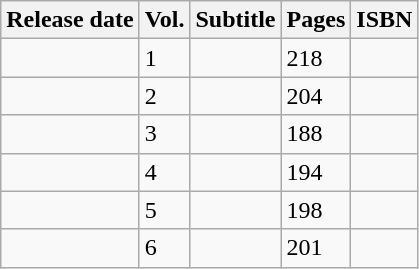<table class="wikitable">
<tr>
<th>Release date</th>
<th>Vol.</th>
<th>Subtitle</th>
<th>Pages</th>
<th>ISBN</th>
</tr>
<tr>
<td></td>
<td>1</td>
<td></td>
<td>218</td>
<td></td>
</tr>
<tr>
<td></td>
<td>2</td>
<td></td>
<td>204</td>
<td></td>
</tr>
<tr>
<td></td>
<td>3</td>
<td></td>
<td>188</td>
<td></td>
</tr>
<tr>
<td></td>
<td>4</td>
<td></td>
<td>194</td>
<td></td>
</tr>
<tr>
<td></td>
<td>5</td>
<td></td>
<td>198</td>
<td></td>
</tr>
<tr>
<td></td>
<td>6</td>
<td></td>
<td>201</td>
<td></td>
</tr>
</table>
